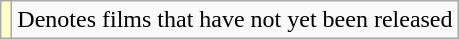<table class="wikitable">
<tr>
<td style="background:#FFFFCC;"></td>
<td>Denotes films that have not yet been released</td>
</tr>
</table>
